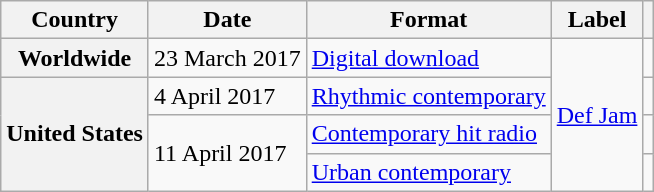<table class="wikitable plainrowheaders">
<tr>
<th>Country</th>
<th>Date</th>
<th>Format</th>
<th>Label</th>
<th></th>
</tr>
<tr>
<th scope="row">Worldwide</th>
<td>23 March 2017</td>
<td><a href='#'>Digital download</a></td>
<td rowspan="4"><a href='#'>Def Jam</a></td>
<td style="text-align:center;"></td>
</tr>
<tr>
<th scope="row" rowspan="3">United States</th>
<td>4 April 2017</td>
<td><a href='#'>Rhythmic contemporary</a></td>
<td style="text-align:center;"></td>
</tr>
<tr>
<td rowspan="2">11 April 2017</td>
<td><a href='#'>Contemporary hit radio</a></td>
<td style="text-align:center;"></td>
</tr>
<tr>
<td><a href='#'>Urban contemporary</a></td>
<td style="text-align:center;"></td>
</tr>
</table>
